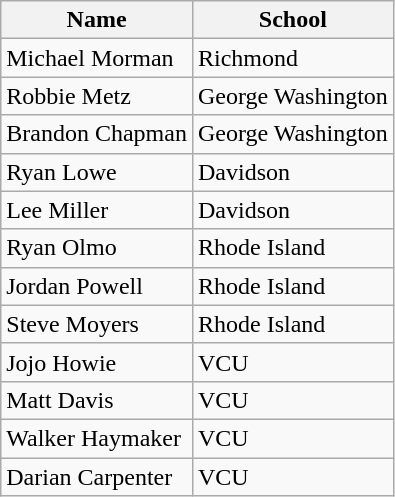<table class=wikitable>
<tr>
<th>Name</th>
<th>School</th>
</tr>
<tr>
<td>Michael Morman</td>
<td>Richmond</td>
</tr>
<tr>
<td>Robbie Metz</td>
<td>George Washington</td>
</tr>
<tr>
<td>Brandon Chapman</td>
<td>George Washington</td>
</tr>
<tr>
<td>Ryan Lowe</td>
<td>Davidson</td>
</tr>
<tr>
<td>Lee Miller</td>
<td>Davidson</td>
</tr>
<tr>
<td>Ryan Olmo</td>
<td>Rhode Island</td>
</tr>
<tr>
<td>Jordan Powell</td>
<td>Rhode Island</td>
</tr>
<tr>
<td>Steve Moyers</td>
<td>Rhode Island</td>
</tr>
<tr>
<td>Jojo Howie</td>
<td>VCU</td>
</tr>
<tr>
<td>Matt Davis</td>
<td>VCU</td>
</tr>
<tr>
<td>Walker Haymaker</td>
<td>VCU</td>
</tr>
<tr>
<td>Darian Carpenter</td>
<td>VCU</td>
</tr>
</table>
